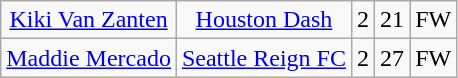<table class="wikitable" style="text-align:center;">
<tr>
<td> <a href='#'>Kiki Van Zanten</a></td>
<td><a href='#'>Houston Dash</a></td>
<td>2</td>
<td>21</td>
<td>FW</td>
</tr>
<tr>
<td> <a href='#'>Maddie Mercado</a></td>
<td><a href='#'>Seattle Reign FC</a></td>
<td>2</td>
<td>27</td>
<td>FW</td>
</tr>
</table>
